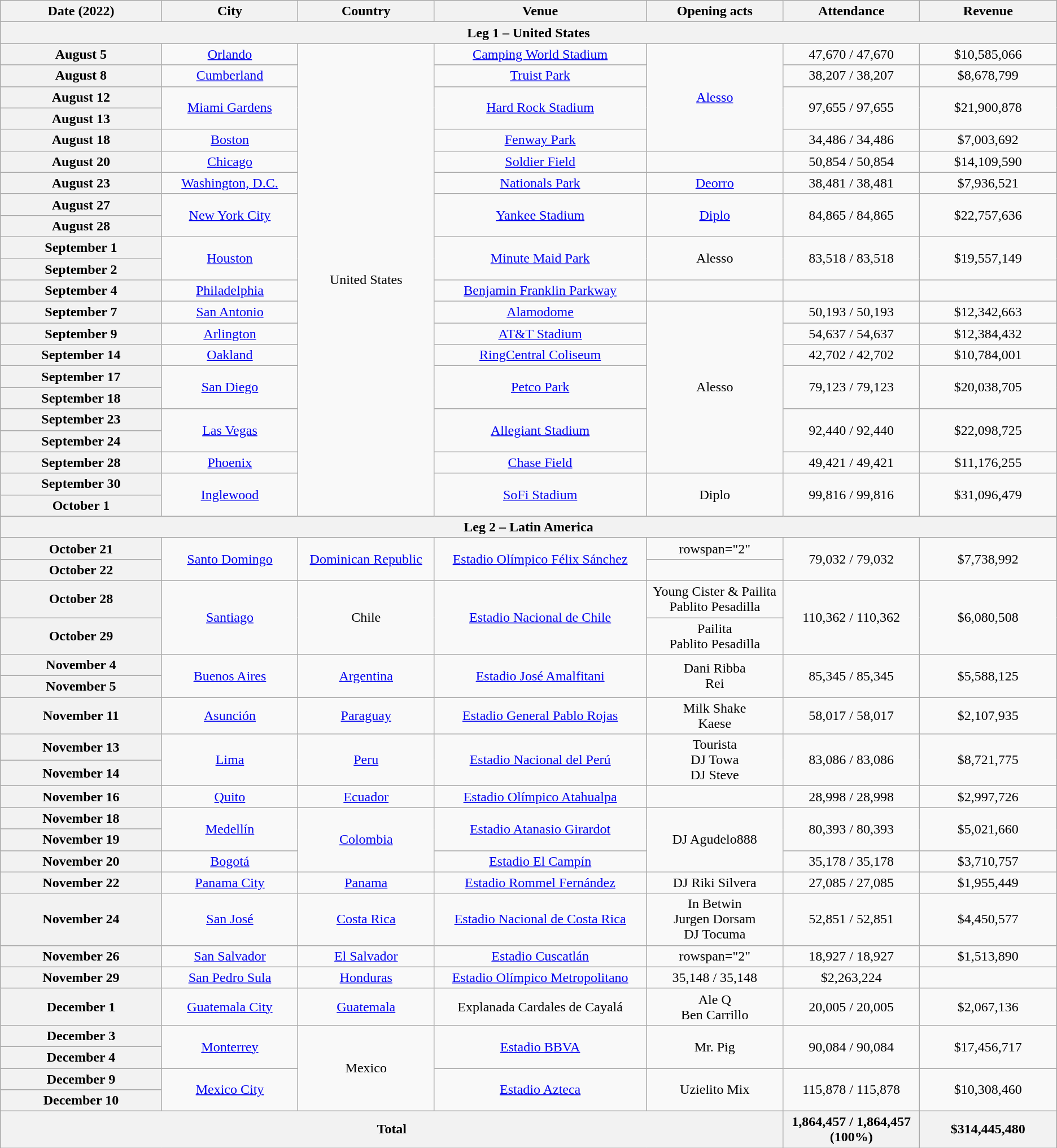<table class="wikitable plainrowheaders" style="text-align:center;">
<tr>
<th scope="col" style="width:12em;">Date (2022)</th>
<th scope="col" style="width:10em;">City</th>
<th scope="col" style="width:10em;">Country</th>
<th scope="col" style="width:16em;">Venue</th>
<th scope="col" style="width:10em;">Opening acts</th>
<th scope="col" style="width:10em;">Attendance</th>
<th scope="col" style="width:10em;">Revenue</th>
</tr>
<tr>
<th colspan="7">Leg 1 – United States</th>
</tr>
<tr>
<th scope="row">August 5</th>
<td><a href='#'>Orlando</a></td>
<td rowspan="22">United States</td>
<td><a href='#'>Camping World Stadium</a></td>
<td rowspan="5"><a href='#'>Alesso</a></td>
<td>47,670 / 47,670</td>
<td>$10,585,066</td>
</tr>
<tr>
<th scope="row">August 8</th>
<td><a href='#'>Cumberland</a></td>
<td><a href='#'>Truist Park</a></td>
<td>38,207 / 38,207</td>
<td>$8,678,799</td>
</tr>
<tr>
<th scope="row">August 12</th>
<td rowspan="2"><a href='#'>Miami Gardens</a></td>
<td rowspan="2"><a href='#'>Hard Rock Stadium</a></td>
<td rowspan="2">97,655 / 97,655</td>
<td rowspan="2">$21,900,878</td>
</tr>
<tr>
<th scope="row">August 13</th>
</tr>
<tr>
<th scope="row">August 18</th>
<td><a href='#'>Boston</a></td>
<td><a href='#'>Fenway Park</a></td>
<td>34,486 / 34,486</td>
<td>$7,003,692</td>
</tr>
<tr>
<th scope="row">August 20</th>
<td><a href='#'>Chicago</a></td>
<td><a href='#'>Soldier Field</a></td>
<td></td>
<td>50,854 / 50,854</td>
<td>$14,109,590</td>
</tr>
<tr>
<th scope="row">August 23</th>
<td><a href='#'>Washington, D.C.</a></td>
<td><a href='#'>Nationals Park</a></td>
<td><a href='#'>Deorro</a></td>
<td>38,481 / 38,481</td>
<td>$7,936,521</td>
</tr>
<tr>
<th scope="row">August 27</th>
<td rowspan="2"><a href='#'>New York City</a></td>
<td rowspan="2"><a href='#'>Yankee Stadium</a></td>
<td rowspan="2"><a href='#'>Diplo</a></td>
<td rowspan="2">84,865 / 84,865</td>
<td rowspan="2">$22,757,636</td>
</tr>
<tr>
<th scope="row">August 28</th>
</tr>
<tr>
<th scope="row">September 1</th>
<td rowspan="2"><a href='#'>Houston</a></td>
<td rowspan="2"><a href='#'>Minute Maid Park</a></td>
<td rowspan="2">Alesso</td>
<td rowspan="2">83,518 / 83,518</td>
<td rowspan="2">$19,557,149</td>
</tr>
<tr>
<th scope="row">September 2</th>
</tr>
<tr>
<th scope="row">September 4</th>
<td><a href='#'>Philadelphia</a></td>
<td><a href='#'>Benjamin Franklin Parkway</a></td>
<td></td>
<td></td>
<td></td>
</tr>
<tr>
<th scope="row">September 7</th>
<td><a href='#'>San Antonio</a></td>
<td><a href='#'>Alamodome</a></td>
<td rowspan="8">Alesso</td>
<td>50,193 / 50,193</td>
<td>$12,342,663</td>
</tr>
<tr>
<th scope="row">September 9</th>
<td><a href='#'>Arlington</a></td>
<td><a href='#'>AT&T Stadium</a></td>
<td>54,637 / 54,637</td>
<td>$12,384,432</td>
</tr>
<tr>
<th scope="row">September 14</th>
<td><a href='#'>Oakland</a></td>
<td><a href='#'>RingCentral Coliseum</a></td>
<td>42,702 / 42,702</td>
<td>$10,784,001</td>
</tr>
<tr>
<th scope="row">September 17</th>
<td rowspan="2"><a href='#'>San Diego</a></td>
<td rowspan="2"><a href='#'>Petco Park</a></td>
<td rowspan="2">79,123 / 79,123</td>
<td rowspan="2">$20,038,705</td>
</tr>
<tr>
<th scope="row">September 18</th>
</tr>
<tr>
<th scope="row">September 23</th>
<td rowspan="2"><a href='#'>Las Vegas</a></td>
<td rowspan="2"><a href='#'>Allegiant Stadium</a></td>
<td rowspan="2">92,440 / 92,440</td>
<td rowspan="2">$22,098,725</td>
</tr>
<tr>
<th scope="row">September 24</th>
</tr>
<tr>
<th scope="row">September 28</th>
<td><a href='#'>Phoenix</a></td>
<td><a href='#'>Chase Field</a></td>
<td>49,421 / 49,421</td>
<td>$11,176,255</td>
</tr>
<tr>
<th scope="row">September 30</th>
<td rowspan="2"><a href='#'>Inglewood</a></td>
<td rowspan="2"><a href='#'>SoFi Stadium</a></td>
<td rowspan="2">Diplo</td>
<td rowspan="2">99,816 / 99,816</td>
<td rowspan="2">$31,096,479</td>
</tr>
<tr>
<th scope="row">October 1</th>
</tr>
<tr>
<th colspan="7">Leg 2 – Latin America</th>
</tr>
<tr>
<th scope="row">October 21</th>
<td rowspan="2"><a href='#'>Santo Domingo</a></td>
<td rowspan="2"><a href='#'>Dominican Republic</a></td>
<td rowspan="2"><a href='#'>Estadio Olímpico Félix Sánchez</a></td>
<td>rowspan="2" </td>
<td rowspan="2">79,032 / 79,032</td>
<td rowspan="2">$7,738,992</td>
</tr>
<tr>
<th scope="row">October 22</th>
</tr>
<tr>
<th scope="row">October 28</th>
<td rowspan="2"><a href='#'>Santiago</a></td>
<td rowspan="2">Chile</td>
<td rowspan="2"><a href='#'>Estadio Nacional de Chile</a></td>
<td>Young Cister & Pailita <br> Pablito Pesadilla</td>
<td rowspan="2">110,362 / 110,362</td>
<td rowspan="2">$6,080,508</td>
</tr>
<tr>
<th scope="row">October 29</th>
<td>Pailita <br> Pablito Pesadilla</td>
</tr>
<tr>
<th scope="row">November 4</th>
<td rowspan="2"><a href='#'>Buenos Aires</a></td>
<td rowspan="2"><a href='#'>Argentina</a></td>
<td rowspan="2"><a href='#'>Estadio José Amalfitani</a></td>
<td rowspan="2">Dani Ribba<br>Rei</td>
<td rowspan="2">85,345 / 85,345</td>
<td rowspan="2">$5,588,125</td>
</tr>
<tr>
<th scope="row">November 5</th>
</tr>
<tr>
<th scope="row">November 11</th>
<td><a href='#'>Asunción</a></td>
<td><a href='#'>Paraguay</a></td>
<td><a href='#'>Estadio General Pablo Rojas</a></td>
<td>Milk Shake <br> Kaese</td>
<td>58,017 / 58,017</td>
<td>$2,107,935</td>
</tr>
<tr>
<th scope="row">November 13</th>
<td rowspan="2"><a href='#'>Lima</a></td>
<td rowspan="2"><a href='#'>Peru</a></td>
<td rowspan="2"><a href='#'>Estadio Nacional del Perú</a></td>
<td rowspan="2">Tourista <br> DJ Towa <br> DJ Steve</td>
<td rowspan="2">83,086 / 83,086</td>
<td rowspan="2">$8,721,775</td>
</tr>
<tr>
<th scope="row">November 14</th>
</tr>
<tr>
<th scope="row">November 16</th>
<td><a href='#'>Quito</a></td>
<td><a href='#'>Ecuador</a></td>
<td><a href='#'>Estadio Olímpico Atahualpa</a></td>
<td></td>
<td>28,998 / 28,998</td>
<td>$2,997,726</td>
</tr>
<tr>
<th scope="row">November 18</th>
<td rowspan="2"><a href='#'>Medellín</a></td>
<td rowspan="3"><a href='#'>Colombia</a></td>
<td rowspan="2"><a href='#'>Estadio Atanasio Girardot</a></td>
<td rowspan="3">DJ Agudelo888</td>
<td rowspan="2">80,393 / 80,393</td>
<td rowspan="2">$5,021,660</td>
</tr>
<tr>
<th scope="row">November 19</th>
</tr>
<tr>
<th scope="row">November 20</th>
<td><a href='#'>Bogotá</a></td>
<td><a href='#'>Estadio El Campín</a></td>
<td>35,178 / 35,178</td>
<td>$3,710,757</td>
</tr>
<tr>
<th scope="row">November 22</th>
<td><a href='#'>Panama City</a></td>
<td><a href='#'>Panama</a></td>
<td><a href='#'>Estadio Rommel Fernández</a></td>
<td>DJ Riki Silvera</td>
<td>27,085 / 27,085</td>
<td>$1,955,449</td>
</tr>
<tr>
<th scope="row">November 24</th>
<td><a href='#'>San José</a></td>
<td><a href='#'>Costa Rica</a></td>
<td><a href='#'>Estadio Nacional de Costa Rica</a></td>
<td>In Betwin <br> Jurgen Dorsam <br> DJ Tocuma</td>
<td>52,851 / 52,851</td>
<td>$4,450,577</td>
</tr>
<tr>
<th scope="row">November 26</th>
<td><a href='#'>San Salvador</a></td>
<td><a href='#'>El Salvador</a></td>
<td><a href='#'>Estadio Cuscatlán</a></td>
<td>rowspan="2" </td>
<td>18,927 / 18,927</td>
<td>$1,513,890</td>
</tr>
<tr>
<th scope="row">November 29</th>
<td><a href='#'>San Pedro Sula</a></td>
<td><a href='#'>Honduras</a></td>
<td><a href='#'>Estadio Olímpico Metropolitano</a></td>
<td>35,148 / 35,148</td>
<td>$2,263,224</td>
</tr>
<tr>
<th scope="row">December 1</th>
<td><a href='#'>Guatemala City</a></td>
<td><a href='#'>Guatemala</a></td>
<td>Explanada Cardales de Cayalá</td>
<td>Ale Q <br> Ben Carrillo</td>
<td>20,005 / 20,005</td>
<td>$2,067,136</td>
</tr>
<tr>
<th scope="row">December 3</th>
<td rowspan="2"><a href='#'>Monterrey</a></td>
<td rowspan="4">Mexico</td>
<td rowspan="2"><a href='#'>Estadio BBVA</a></td>
<td rowspan="2">Mr. Pig</td>
<td rowspan="2">90,084 / 90,084</td>
<td rowspan="2">$17,456,717</td>
</tr>
<tr>
<th scope="row">December 4</th>
</tr>
<tr>
<th scope="row">December 9</th>
<td rowspan="2"><a href='#'>Mexico City</a></td>
<td rowspan="2"><a href='#'>Estadio Azteca</a></td>
<td rowspan="2">Uzielito Mix</td>
<td rowspan="2">115,878 / 115,878</td>
<td rowspan="2">$10,308,460</td>
</tr>
<tr>
<th scope="row">December 10</th>
</tr>
<tr>
<th colspan="5">Total</th>
<th>1,864,457 / 1,864,457 <br> (100%)</th>
<th>$314,445,480</th>
</tr>
</table>
